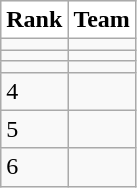<table class="wikitable collapsible" border="1">
<tr>
<th style="background:white;">Rank</th>
<th style="background:white;">Team</th>
</tr>
<tr>
<td></td>
<td></td>
</tr>
<tr>
<td></td>
<td></td>
</tr>
<tr>
<td></td>
<td></td>
</tr>
<tr>
<td>4</td>
<td></td>
</tr>
<tr>
<td>5</td>
<td></td>
</tr>
<tr>
<td>6</td>
<td></td>
</tr>
</table>
